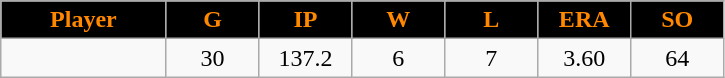<table class="wikitable sortable">
<tr>
<th style="background:black;color:#FF8800;" width="16%">Player</th>
<th style="background:black;color:#FF8800;" width="9%">G</th>
<th style="background:black;color:#FF8800;" width="9%">IP</th>
<th style="background:black;color:#FF8800;" width="9%">W</th>
<th style="background:black;color:#FF8800;" width="9%">L</th>
<th style="background:black;color:#FF8800;" width="9%">ERA</th>
<th style="background:black;color:#FF8800;" width="9%">SO</th>
</tr>
<tr align="center">
<td></td>
<td>30</td>
<td>137.2</td>
<td>6</td>
<td>7</td>
<td>3.60</td>
<td>64</td>
</tr>
</table>
